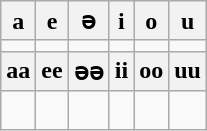<table class="wikitable" style="text-align:center;">
<tr>
<th>a</th>
<th>e</th>
<th>ə</th>
<th>i</th>
<th>o</th>
<th>u</th>
</tr>
<tr dir="rtl">
<td><span></span></td>
<td><span></span></td>
<td><span></span></td>
<td><span></span></td>
<td><span></span></td>
<td><span></span></td>
</tr>
<tr>
<th>aa</th>
<th>ee</th>
<th>əə</th>
<th>ii</th>
<th>oo</th>
<th>uu</th>
</tr>
<tr dir="rtl">
<td><span></span></td>
<td><span></span><br><span></span></td>
<td><span></span></td>
<td><span></span><br><span></span></td>
<td><span></span></td>
<td><span></span></td>
</tr>
</table>
